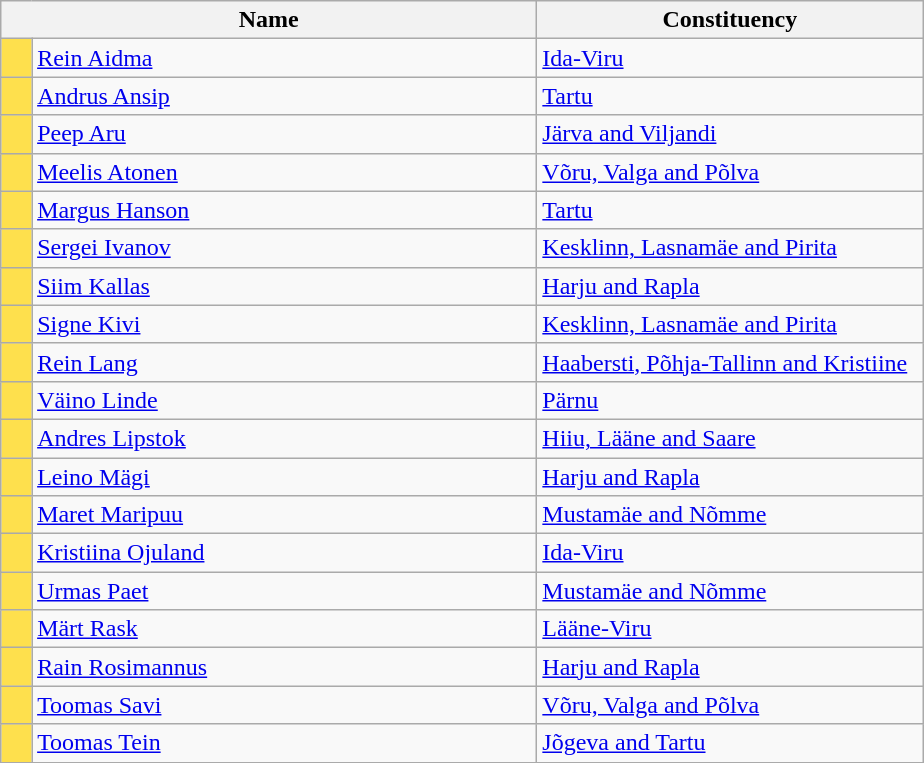<table class="wikitable collapsible collapsed">
<tr>
<th colspan=2 width=350>Name</th>
<th width=250>Constituency</th>
</tr>
<tr>
<td style="background-color:#FEE04D"></td>
<td><a href='#'>Rein Aidma</a></td>
<td><a href='#'>Ida-Viru</a></td>
</tr>
<tr>
<td style="background-color:#FEE04D"></td>
<td><a href='#'>Andrus Ansip</a></td>
<td><a href='#'>Tartu</a></td>
</tr>
<tr>
<td style="background-color:#FEE04D"></td>
<td><a href='#'>Peep Aru</a></td>
<td><a href='#'>Järva and Viljandi</a></td>
</tr>
<tr>
<td style="background-color:#FEE04D"></td>
<td><a href='#'>Meelis Atonen</a></td>
<td><a href='#'>Võru, Valga and Põlva</a></td>
</tr>
<tr>
<td style="background-color:#FEE04D"></td>
<td><a href='#'>Margus Hanson</a></td>
<td><a href='#'>Tartu</a></td>
</tr>
<tr>
<td style="background-color:#FEE04D"></td>
<td><a href='#'>Sergei Ivanov</a></td>
<td><a href='#'>Kesklinn, Lasnamäe and Pirita</a></td>
</tr>
<tr>
<td style="background-color:#FEE04D"></td>
<td><a href='#'>Siim Kallas</a></td>
<td><a href='#'>Harju and Rapla</a></td>
</tr>
<tr>
<td style="background-color:#FEE04D"></td>
<td><a href='#'>Signe Kivi</a></td>
<td><a href='#'>Kesklinn, Lasnamäe and Pirita</a></td>
</tr>
<tr>
<td style="background-color:#FEE04D"></td>
<td><a href='#'>Rein Lang</a></td>
<td><a href='#'>Haabersti, Põhja-Tallinn and Kristiine</a></td>
</tr>
<tr>
<td style="background-color:#FEE04D"></td>
<td><a href='#'>Väino Linde</a></td>
<td><a href='#'>Pärnu</a></td>
</tr>
<tr>
<td style="background-color:#FEE04D"></td>
<td><a href='#'>Andres Lipstok</a></td>
<td><a href='#'>Hiiu, Lääne and Saare</a></td>
</tr>
<tr>
<td style="background-color:#FEE04D"></td>
<td><a href='#'>Leino Mägi</a></td>
<td><a href='#'>Harju and Rapla</a></td>
</tr>
<tr>
<td style="background-color:#FEE04D"></td>
<td><a href='#'>Maret Maripuu</a></td>
<td><a href='#'>Mustamäe and Nõmme</a></td>
</tr>
<tr>
<td style="background-color:#FEE04D"></td>
<td><a href='#'>Kristiina Ojuland</a></td>
<td><a href='#'>Ida-Viru</a></td>
</tr>
<tr>
<td style="background-color:#FEE04D"></td>
<td><a href='#'>Urmas Paet</a></td>
<td><a href='#'>Mustamäe and Nõmme</a></td>
</tr>
<tr>
<td style="background-color:#FEE04D"></td>
<td><a href='#'>Märt Rask</a></td>
<td><a href='#'>Lääne-Viru</a></td>
</tr>
<tr>
<td style="background-color:#FEE04D"></td>
<td><a href='#'>Rain Rosimannus</a></td>
<td><a href='#'>Harju and Rapla</a></td>
</tr>
<tr>
<td style="background-color:#FEE04D"></td>
<td><a href='#'>Toomas Savi</a></td>
<td><a href='#'>Võru, Valga and Põlva</a></td>
</tr>
<tr>
<td style="background-color:#FEE04D"></td>
<td><a href='#'>Toomas Tein</a></td>
<td><a href='#'>Jõgeva and Tartu</a></td>
</tr>
</table>
